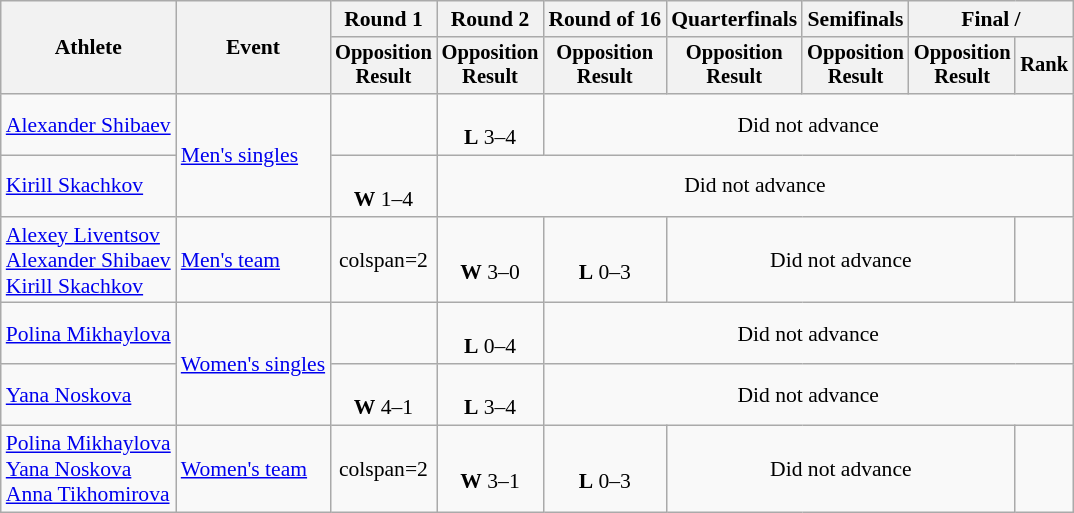<table class="wikitable" style="text-align:center; font-size:90%">
<tr>
<th rowspan=2>Athlete</th>
<th rowspan=2>Event</th>
<th>Round 1</th>
<th>Round 2</th>
<th>Round of 16</th>
<th>Quarterfinals</th>
<th>Semifinals</th>
<th colspan=2>Final / </th>
</tr>
<tr style="font-size:95%">
<th>Opposition<br>Result</th>
<th>Opposition<br>Result</th>
<th>Opposition<br>Result</th>
<th>Opposition<br>Result</th>
<th>Opposition<br>Result</th>
<th>Opposition<br>Result</th>
<th>Rank</th>
</tr>
<tr>
<td align=left><a href='#'>Alexander Shibaev</a></td>
<td rowspan=2 align=left><a href='#'>Men's singles</a></td>
<td></td>
<td><br><strong>L</strong> 3–4</td>
<td colspan=5>Did not advance</td>
</tr>
<tr>
<td align=left><a href='#'>Kirill Skachkov</a></td>
<td><br><strong>W</strong> 1–4</td>
<td colspan=6>Did not advance</td>
</tr>
<tr>
<td align=left><a href='#'>Alexey Liventsov</a><br><a href='#'>Alexander Shibaev</a><br><a href='#'>Kirill Skachkov</a></td>
<td align=left><a href='#'>Men's team</a></td>
<td>colspan=2 </td>
<td><br><strong>W</strong> 3–0</td>
<td><br><strong>L</strong> 0–3</td>
<td colspan=3>Did not advance</td>
</tr>
<tr>
<td align=left><a href='#'>Polina Mikhaylova</a></td>
<td rowspan=2 align=left><a href='#'>Women's singles</a></td>
<td></td>
<td><br><strong>L</strong> 0–4</td>
<td colspan=5>Did not advance</td>
</tr>
<tr>
<td align=left><a href='#'>Yana Noskova</a></td>
<td><br><strong>W</strong> 4–1</td>
<td><br><strong>L</strong> 3–4</td>
<td colspan=5>Did not advance</td>
</tr>
<tr>
<td align=left><a href='#'>Polina Mikhaylova</a><br><a href='#'>Yana Noskova</a><br><a href='#'>Anna Tikhomirova</a></td>
<td align=left><a href='#'>Women's team</a></td>
<td>colspan=2 </td>
<td><br><strong>W</strong> 3–1</td>
<td><br><strong>L</strong> 0–3</td>
<td colspan=3>Did not advance</td>
</tr>
</table>
